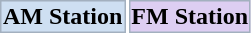<table>
<tr>
<th style="border: 1px solid #a3b0bf; margin: auto;" cellpadding="2" bgcolor="#cedff2">AM Station</th>
<th style="border: 1px solid #a3b0bf; margin: auto;" cellpadding="2" bgcolor="#ddcef2">FM Station</th>
</tr>
</table>
